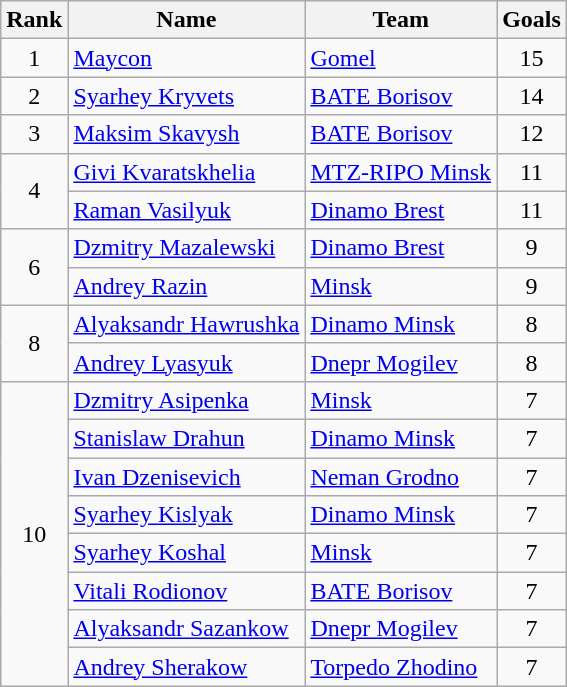<table class="wikitable" style="text-align:left">
<tr>
<th>Rank</th>
<th>Name</th>
<th>Team</th>
<th>Goals</th>
</tr>
<tr>
<td align="center">1</td>
<td> <a href='#'>Maycon</a></td>
<td><a href='#'>Gomel</a></td>
<td align="center">15</td>
</tr>
<tr>
<td align="center">2</td>
<td> <a href='#'>Syarhey Kryvets</a></td>
<td><a href='#'>BATE Borisov</a></td>
<td align="center">14</td>
</tr>
<tr>
<td align="center">3</td>
<td> <a href='#'>Maksim Skavysh</a></td>
<td><a href='#'>BATE Borisov</a></td>
<td align="center">12</td>
</tr>
<tr>
<td align="center" rowspan="2">4</td>
<td> <a href='#'>Givi Kvaratskhelia</a></td>
<td><a href='#'>MTZ-RIPO Minsk</a></td>
<td align="center">11</td>
</tr>
<tr>
<td> <a href='#'>Raman Vasilyuk</a></td>
<td><a href='#'>Dinamo Brest</a></td>
<td align="center">11</td>
</tr>
<tr>
<td align="center" rowspan="2">6</td>
<td> <a href='#'>Dzmitry Mazalewski</a></td>
<td><a href='#'>Dinamo Brest</a></td>
<td align="center">9</td>
</tr>
<tr>
<td> <a href='#'>Andrey Razin</a></td>
<td><a href='#'>Minsk</a></td>
<td align="center">9</td>
</tr>
<tr>
<td align="center" rowspan="2">8</td>
<td> <a href='#'>Alyaksandr Hawrushka</a></td>
<td><a href='#'>Dinamo Minsk</a></td>
<td align="center">8</td>
</tr>
<tr>
<td> <a href='#'>Andrey Lyasyuk</a></td>
<td><a href='#'>Dnepr Mogilev</a></td>
<td align="center">8</td>
</tr>
<tr>
<td align="center" rowspan="8">10</td>
<td> <a href='#'>Dzmitry Asipenka</a></td>
<td><a href='#'>Minsk</a></td>
<td align="center">7</td>
</tr>
<tr>
<td> <a href='#'>Stanislaw Drahun</a></td>
<td><a href='#'>Dinamo Minsk</a></td>
<td align="center">7</td>
</tr>
<tr>
<td> <a href='#'>Ivan Dzenisevich</a></td>
<td><a href='#'>Neman Grodno</a></td>
<td align="center">7</td>
</tr>
<tr>
<td> <a href='#'>Syarhey Kislyak</a></td>
<td><a href='#'>Dinamo Minsk</a></td>
<td align="center">7</td>
</tr>
<tr>
<td> <a href='#'>Syarhey Koshal</a></td>
<td><a href='#'>Minsk</a></td>
<td align="center">7</td>
</tr>
<tr>
<td> <a href='#'>Vitali Rodionov</a></td>
<td><a href='#'>BATE Borisov</a></td>
<td align="center">7</td>
</tr>
<tr>
<td> <a href='#'>Alyaksandr Sazankow</a></td>
<td><a href='#'>Dnepr Mogilev</a></td>
<td align="center">7</td>
</tr>
<tr>
<td> <a href='#'>Andrey Sherakow</a></td>
<td><a href='#'>Torpedo Zhodino</a></td>
<td align="center">7</td>
</tr>
</table>
